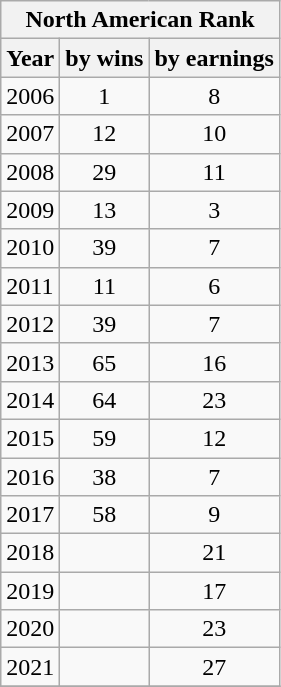<table class="wikitable sortable">
<tr>
<th colspan=3>North American Rank</th>
</tr>
<tr>
<th>Year</th>
<th>by wins</th>
<th>by earnings</th>
</tr>
<tr>
<td>2006</td>
<td style="text-align:center;">1</td>
<td style="text-align:center;">8</td>
</tr>
<tr>
<td>2007</td>
<td style="text-align:center;">12</td>
<td style="text-align:center;">10</td>
</tr>
<tr>
<td>2008</td>
<td style="text-align:center;">29</td>
<td style="text-align:center;">11</td>
</tr>
<tr>
<td>2009</td>
<td style="text-align:center;">13</td>
<td style="text-align:center;">3</td>
</tr>
<tr>
<td>2010</td>
<td style="text-align:center;">39</td>
<td style="text-align:center;">7</td>
</tr>
<tr>
<td>2011</td>
<td style="text-align:center;">11</td>
<td style="text-align:center;">6</td>
</tr>
<tr>
<td>2012</td>
<td style="text-align:center;">39</td>
<td style="text-align:center;">7</td>
</tr>
<tr>
<td>2013</td>
<td style="text-align:center;">65</td>
<td style="text-align:center;">16</td>
</tr>
<tr>
<td>2014</td>
<td style="text-align:center;">64</td>
<td style="text-align:center;">23</td>
</tr>
<tr>
<td>2015</td>
<td style="text-align:center;">59</td>
<td style="text-align:center;">12</td>
</tr>
<tr>
<td>2016</td>
<td style="text-align:center;">38</td>
<td style="text-align:center;">7</td>
</tr>
<tr>
<td>2017</td>
<td style="text-align:center;">58</td>
<td style="text-align:center;">9</td>
</tr>
<tr>
<td>2018</td>
<td style="text-align:center;"></td>
<td style="text-align:center;">21</td>
</tr>
<tr>
<td>2019</td>
<td style="text-align:center;"></td>
<td style="text-align:center;">17</td>
</tr>
<tr>
<td>2020</td>
<td style="text-align:center;"></td>
<td style="text-align:center;">23</td>
</tr>
<tr>
<td>2021</td>
<td style="text-align:center;"></td>
<td style="text-align:center;">27</td>
</tr>
<tr>
</tr>
</table>
